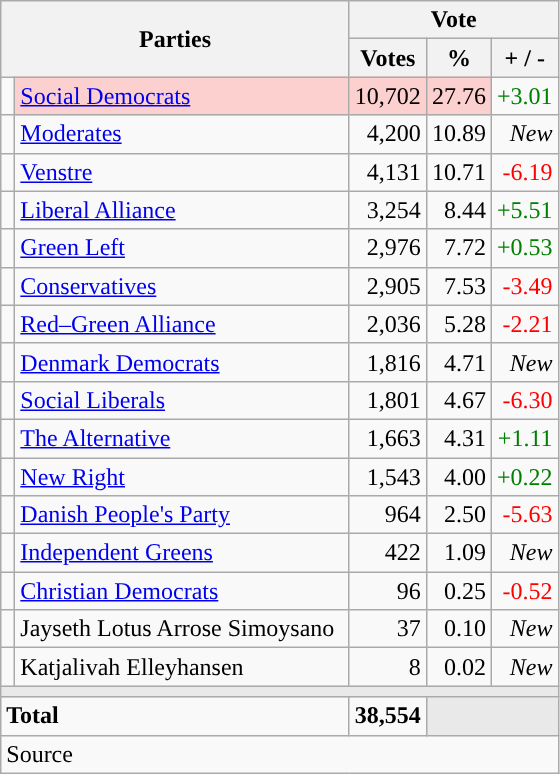<table class="wikitable" style="text-align:right;">
<tr>
<th style="text-align:centre;" rowspan="2" colspan="2" width="225">Parties</th>
<th colspan="3">Vote</th>
</tr>
<tr>
<th width="15">Votes</th>
<th width="15">%</th>
<th width="15">+ / -</th>
</tr>
<tr>
<td width="2" style="color:inherit;background:"></td>
<td bgcolor=#fbd0ce  align="left"><a href='#'>Social Democrats</a></td>
<td bgcolor=#fbd0ce>10,702</td>
<td bgcolor=#fbd0ce>27.76</td>
<td style=color:green;>+3.01</td>
</tr>
<tr>
<td width="2" style="color:inherit;background:"></td>
<td align="left"><a href='#'>Moderates</a></td>
<td>4,200</td>
<td>10.89</td>
<td><em>New</em></td>
</tr>
<tr>
<td width="2" style="color:inherit;background:"></td>
<td align="left"><a href='#'>Venstre</a></td>
<td>4,131</td>
<td>10.71</td>
<td style=color:red;>-6.19</td>
</tr>
<tr>
<td width="2" style="color:inherit;background:"></td>
<td align="left"><a href='#'>Liberal Alliance</a></td>
<td>3,254</td>
<td>8.44</td>
<td style=color:green;>+5.51</td>
</tr>
<tr>
<td width="2" style="color:inherit;background:"></td>
<td align="left"><a href='#'>Green Left</a></td>
<td>2,976</td>
<td>7.72</td>
<td style=color:green;>+0.53</td>
</tr>
<tr>
<td width="2" style="color:inherit;background:"></td>
<td align="left"><a href='#'>Conservatives</a></td>
<td>2,905</td>
<td>7.53</td>
<td style=color:red;>-3.49</td>
</tr>
<tr>
<td width="2" style="color:inherit;background:"></td>
<td align="left"><a href='#'>Red–Green Alliance</a></td>
<td>2,036</td>
<td>5.28</td>
<td style=color:red;>-2.21</td>
</tr>
<tr>
<td width="2" style="color:inherit;background:"></td>
<td align="left"><a href='#'>Denmark Democrats</a></td>
<td>1,816</td>
<td>4.71</td>
<td><em>New</em></td>
</tr>
<tr>
<td width="2" style="color:inherit;background:"></td>
<td align="left"><a href='#'>Social Liberals</a></td>
<td>1,801</td>
<td>4.67</td>
<td style=color:red;>-6.30</td>
</tr>
<tr>
<td width="2" style="color:inherit;background:"></td>
<td align="left"><a href='#'>The Alternative</a></td>
<td>1,663</td>
<td>4.31</td>
<td style=color:green;>+1.11</td>
</tr>
<tr>
<td width="2" style="color:inherit;background:"></td>
<td align="left"><a href='#'>New Right</a></td>
<td>1,543</td>
<td>4.00</td>
<td style=color:green;>+0.22</td>
</tr>
<tr>
<td width="2" style="color:inherit;background:"></td>
<td align="left"><a href='#'>Danish People's Party</a></td>
<td>964</td>
<td>2.50</td>
<td style=color:red;>-5.63</td>
</tr>
<tr>
<td width="2" style="color:inherit;background:"></td>
<td align="left"><a href='#'>Independent Greens</a></td>
<td>422</td>
<td>1.09</td>
<td><em>New</em></td>
</tr>
<tr>
<td width="2" style="color:inherit;background:"></td>
<td align="left"><a href='#'>Christian Democrats</a></td>
<td>96</td>
<td>0.25</td>
<td style=color:red;>-0.52</td>
</tr>
<tr>
<td width="2" style="color:inherit;background:"></td>
<td align="left">Jayseth Lotus Arrose Simoysano</td>
<td>37</td>
<td>0.10</td>
<td><em>New</em></td>
</tr>
<tr>
<td width="2" style="color:inherit;background:"></td>
<td align="left">Katjalivah Elleyhansen</td>
<td>8</td>
<td>0.02</td>
<td><em>New</em></td>
</tr>
<tr>
<td colspan="7" bgcolor="#E9E9E9"></td>
</tr>
<tr>
<td align="left" colspan="2"><strong>Total</strong></td>
<td><strong>38,554</strong></td>
<td bgcolor="#E9E9E9" colspan="2"></td>
</tr>
<tr>
<td align="left" colspan="6">Source</td>
</tr>
</table>
